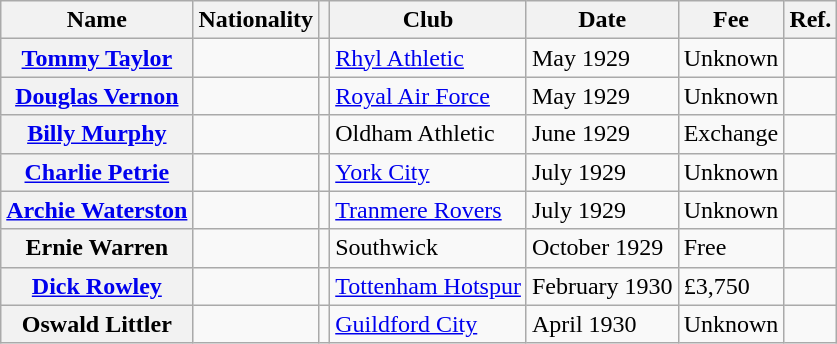<table class="wikitable plainrowheaders">
<tr>
<th scope="col">Name</th>
<th scope="col">Nationality</th>
<th scope="col"></th>
<th scope="col">Club</th>
<th scope="col">Date</th>
<th scope="col">Fee</th>
<th scope="col">Ref.</th>
</tr>
<tr>
<th scope="row"><a href='#'>Tommy Taylor</a></th>
<td></td>
<td align="center"></td>
<td> <a href='#'>Rhyl Athletic</a></td>
<td>May 1929</td>
<td>Unknown</td>
<td align="center"></td>
</tr>
<tr>
<th scope="row"><a href='#'>Douglas Vernon</a></th>
<td></td>
<td align="center"></td>
<td> <a href='#'>Royal Air Force</a></td>
<td>May 1929</td>
<td>Unknown</td>
<td align="center"></td>
</tr>
<tr>
<th scope="row"><a href='#'>Billy Murphy</a></th>
<td></td>
<td align="center"></td>
<td> Oldham Athletic</td>
<td>June 1929</td>
<td>Exchange</td>
<td align="center"></td>
</tr>
<tr>
<th scope="row"><a href='#'>Charlie Petrie</a></th>
<td></td>
<td align="center"></td>
<td> <a href='#'>York City</a></td>
<td>July 1929</td>
<td>Unknown</td>
<td align="center"></td>
</tr>
<tr>
<th scope="row"><a href='#'>Archie Waterston</a></th>
<td></td>
<td align="center"></td>
<td> <a href='#'>Tranmere Rovers</a></td>
<td>July 1929</td>
<td>Unknown</td>
<td align="center"></td>
</tr>
<tr>
<th scope="row">Ernie Warren</th>
<td></td>
<td align="center"></td>
<td> Southwick</td>
<td>October 1929</td>
<td>Free</td>
<td align="center"></td>
</tr>
<tr>
<th scope="row"><a href='#'>Dick Rowley</a></th>
<td></td>
<td align="center"></td>
<td> <a href='#'>Tottenham Hotspur</a></td>
<td>February 1930</td>
<td>£3,750</td>
<td align="center"></td>
</tr>
<tr>
<th scope="row">Oswald Littler</th>
<td></td>
<td align="center"></td>
<td> <a href='#'>Guildford City</a></td>
<td>April 1930</td>
<td>Unknown</td>
<td align="center"></td>
</tr>
</table>
